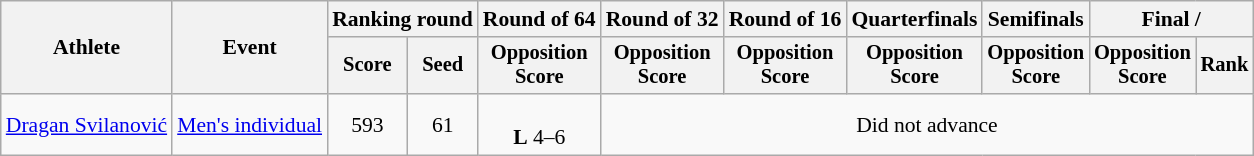<table class="wikitable" style="font-size:90%">
<tr>
<th rowspan="2">Athlete</th>
<th rowspan="2">Event</th>
<th colspan="2">Ranking round</th>
<th>Round of 64</th>
<th>Round of 32</th>
<th>Round of 16</th>
<th>Quarterfinals</th>
<th>Semifinals</th>
<th colspan="2">Final / </th>
</tr>
<tr style="font-size:95%">
<th>Score</th>
<th>Seed</th>
<th>Opposition<br>Score</th>
<th>Opposition<br>Score</th>
<th>Opposition<br>Score</th>
<th>Opposition<br>Score</th>
<th>Opposition<br>Score</th>
<th>Opposition<br>Score</th>
<th>Rank</th>
</tr>
<tr align=center>
<td align=left><a href='#'>Dragan Svilanović</a></td>
<td align=left><a href='#'>Men's individual</a></td>
<td>593</td>
<td>61</td>
<td><br> <strong>L</strong> 4–6</td>
<td colspan="6">Did not advance</td>
</tr>
</table>
